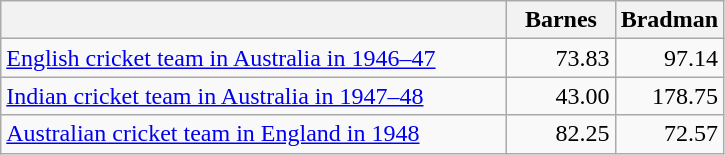<table class="wikitable">
<tr>
<th></th>
<th width=15%>Barnes</th>
<th width=15%>Bradman</th>
</tr>
<tr>
<td><a href='#'>English cricket team in Australia in 1946–47</a></td>
<td align=right>73.83</td>
<td align=right>97.14</td>
</tr>
<tr>
<td><a href='#'>Indian cricket team in Australia in 1947–48</a></td>
<td align=right>43.00</td>
<td align=right>178.75</td>
</tr>
<tr>
<td><a href='#'>Australian cricket team in England in 1948</a></td>
<td align=right>82.25</td>
<td align=right>72.57</td>
</tr>
</table>
